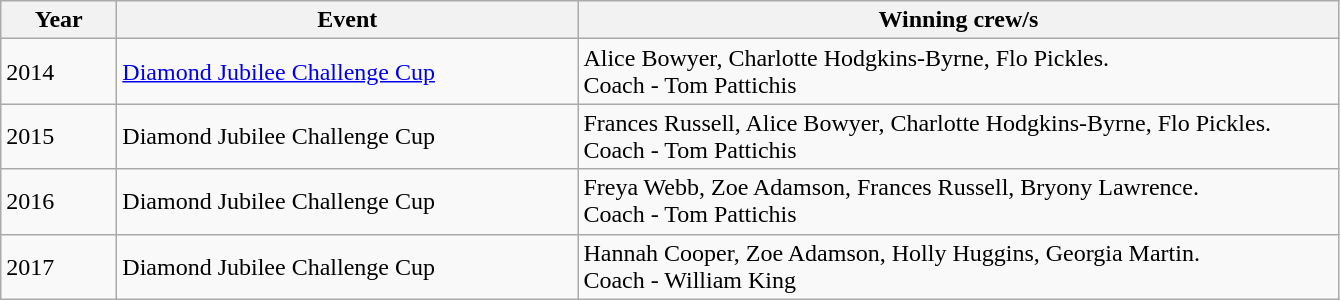<table class="wikitable">
<tr>
<th width=70>Year</th>
<th width=300>Event</th>
<th width=500>Winning crew/s</th>
</tr>
<tr>
<td>2014</td>
<td><a href='#'>Diamond Jubilee Challenge Cup</a></td>
<td>Alice Bowyer, Charlotte Hodgkins-Byrne, Flo Pickles.<br>Coach - Tom Pattichis</td>
</tr>
<tr>
<td>2015</td>
<td>Diamond Jubilee Challenge Cup</td>
<td>Frances Russell, Alice Bowyer, Charlotte Hodgkins-Byrne, Flo Pickles.<br>Coach - Tom Pattichis</td>
</tr>
<tr>
<td>2016</td>
<td>Diamond Jubilee Challenge Cup</td>
<td>Freya Webb, Zoe Adamson, Frances Russell, Bryony Lawrence.<br>Coach - Tom Pattichis</td>
</tr>
<tr>
<td>2017</td>
<td>Diamond Jubilee Challenge Cup</td>
<td>Hannah Cooper, Zoe Adamson, Holly Huggins, Georgia Martin.<br>Coach - William King</td>
</tr>
</table>
